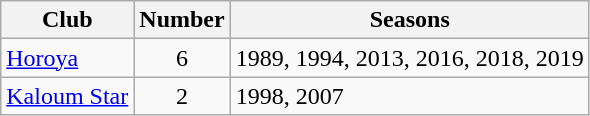<table class="wikitable sortable">
<tr>
<th>Club</th>
<th>Number</th>
<th>Seasons</th>
</tr>
<tr>
<td><a href='#'>Horoya</a></td>
<td style="text-align:center">6</td>
<td>1989, 1994, 2013, 2016, 2018, 2019</td>
</tr>
<tr>
<td><a href='#'>Kaloum Star</a></td>
<td style="text-align:center">2</td>
<td>1998, 2007</td>
</tr>
</table>
